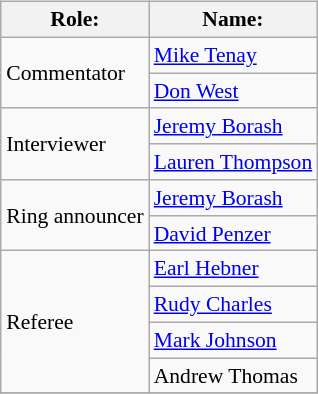<table class=wikitable style="font-size:90%; margin: 0.5em 0 0.5em 1em; float: right; clear: right;">
<tr>
<th>Role:</th>
<th>Name:</th>
</tr>
<tr>
<td rowspan="2">Commentator</td>
<td><a href='#'>Mike Tenay</a></td>
</tr>
<tr>
<td><a href='#'>Don West</a></td>
</tr>
<tr>
<td rowspan="2">Interviewer</td>
<td><a href='#'>Jeremy Borash</a></td>
</tr>
<tr>
<td><a href='#'>Lauren Thompson</a></td>
</tr>
<tr>
<td rowspan="2">Ring announcer</td>
<td><a href='#'>Jeremy Borash</a></td>
</tr>
<tr>
<td><a href='#'>David Penzer</a></td>
</tr>
<tr>
<td rowspan="4">Referee</td>
<td><a href='#'>Earl Hebner</a></td>
</tr>
<tr>
<td><a href='#'>Rudy Charles</a></td>
</tr>
<tr>
<td><a href='#'>Mark Johnson</a></td>
</tr>
<tr>
<td>Andrew Thomas</td>
</tr>
<tr>
</tr>
</table>
